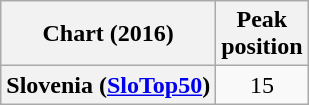<table class="wikitable sortable plainrowheaders" style="text-align:center">
<tr>
<th scope="col">Chart (2016)</th>
<th scope="col">Peak<br> position</th>
</tr>
<tr>
<th scope="row">Slovenia (<a href='#'>SloTop50</a>)</th>
<td>15</td>
</tr>
</table>
